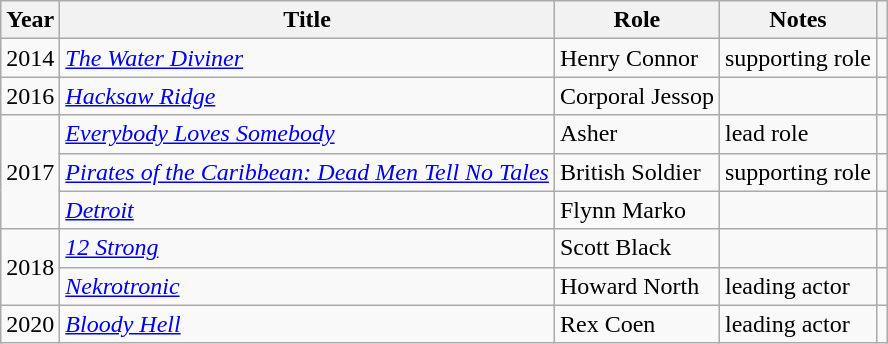<table class="wikitable">
<tr>
<th scope="col">Year</th>
<th scope="col">Title</th>
<th scope="col">Role</th>
<th scope="col">Notes</th>
<th scope="col"></th>
</tr>
<tr>
<td>2014</td>
<td><em><a href='#'>The Water Diviner</a></em></td>
<td>Henry Connor</td>
<td>supporting role</td>
<td></td>
</tr>
<tr>
<td>2016</td>
<td><em><a href='#'>Hacksaw Ridge</a></em></td>
<td>Corporal Jessop</td>
<td></td>
<td></td>
</tr>
<tr>
<td rowspan="3">2017</td>
<td><em><a href='#'>Everybody Loves Somebody</a></em></td>
<td>Asher</td>
<td>lead role</td>
<td></td>
</tr>
<tr>
<td><em><a href='#'>Pirates of the Caribbean: Dead Men Tell No Tales</a></em></td>
<td>British Soldier</td>
<td>supporting role</td>
<td></td>
</tr>
<tr>
<td><em><a href='#'>Detroit</a></em></td>
<td>Flynn Marko</td>
<td></td>
<td></td>
</tr>
<tr>
<td rowspan="2">2018</td>
<td><em><a href='#'>12 Strong</a></em></td>
<td>Scott Black</td>
<td></td>
<td></td>
</tr>
<tr>
<td><em><a href='#'>Nekrotronic</a></em></td>
<td>Howard North</td>
<td>leading actor</td>
<td></td>
</tr>
<tr>
<td>2020</td>
<td><em><a href='#'>Bloody Hell</a></em></td>
<td>Rex Coen</td>
<td>leading actor</td>
<td></td>
</tr>
</table>
